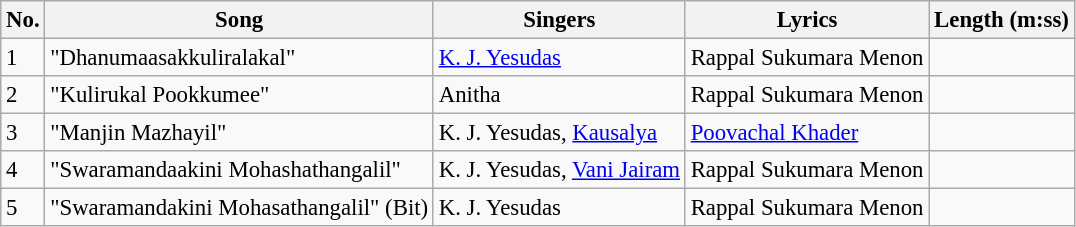<table class="wikitable" style="font-size:95%;">
<tr>
<th>No.</th>
<th>Song</th>
<th>Singers</th>
<th>Lyrics</th>
<th>Length (m:ss)</th>
</tr>
<tr>
<td>1</td>
<td>"Dhanumaasakkuliralakal"</td>
<td><a href='#'>K. J. Yesudas</a></td>
<td>Rappal Sukumara Menon</td>
<td></td>
</tr>
<tr>
<td>2</td>
<td>"Kulirukal Pookkumee"</td>
<td>Anitha</td>
<td>Rappal Sukumara Menon</td>
<td></td>
</tr>
<tr>
<td>3</td>
<td>"Manjin Mazhayil"</td>
<td>K. J. Yesudas, <a href='#'>Kausalya</a></td>
<td><a href='#'>Poovachal Khader</a></td>
<td></td>
</tr>
<tr>
<td>4</td>
<td>"Swaramandaakini Mohashathangalil"</td>
<td>K. J. Yesudas, <a href='#'>Vani Jairam</a></td>
<td>Rappal Sukumara Menon</td>
<td></td>
</tr>
<tr>
<td>5</td>
<td>"Swaramandakini Mohasathangalil" (Bit)</td>
<td>K. J. Yesudas</td>
<td>Rappal Sukumara Menon</td>
<td></td>
</tr>
</table>
